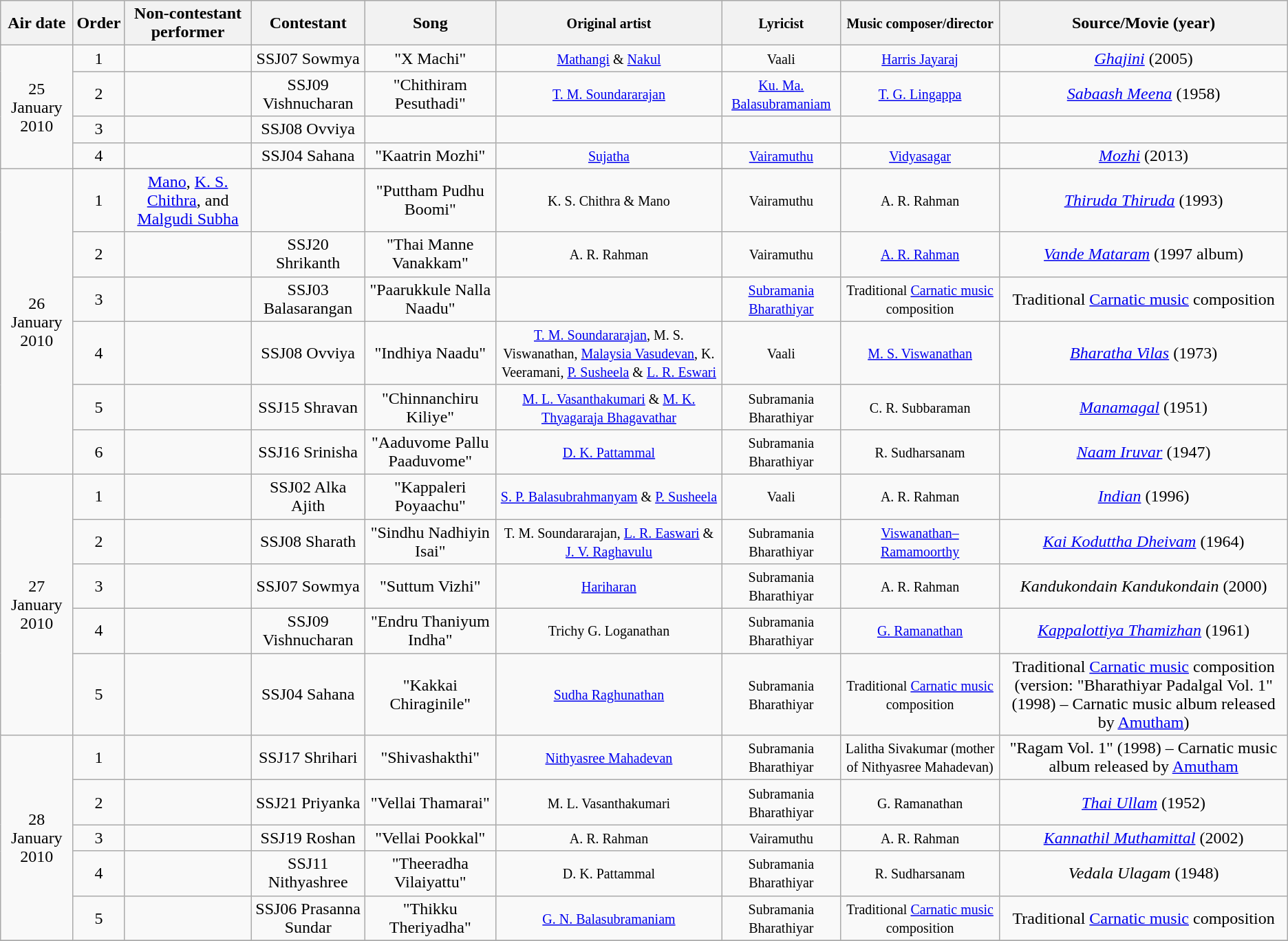<table class="wikitable sortable sticky-header" style="text-align: center; width: auto;">
<tr style="background:lightgrey; text-align:center;">
<th>Air date</th>
<th>Order</th>
<th>Non-contestant performer</th>
<th>Contestant</th>
<th>Song</th>
<th><small>Original artist</small></th>
<th><small>Lyricist</small></th>
<th><small>Music composer/director</small></th>
<th>Source/Movie (year)</th>
</tr>
<tr>
<td rowspan=4>25 January 2010</td>
<td>1</td>
<td></td>
<td>SSJ07 Sowmya</td>
<td>"X Machi"</td>
<td><small><a href='#'>Mathangi</a> & <a href='#'>Nakul</a></small></td>
<td><small>Vaali</small></td>
<td><small><a href='#'>Harris Jayaraj</a></small></td>
<td><em><a href='#'>Ghajini</a></em> (2005)</td>
</tr>
<tr>
<td>2</td>
<td></td>
<td>SSJ09 Vishnucharan</td>
<td>"Chithiram Pesuthadi"</td>
<td><small><a href='#'>T. M. Soundararajan</a></small></td>
<td><small><a href='#'>Ku. Ma. Balasubramaniam</a></small></td>
<td><small><a href='#'>T. G. Lingappa</a></small></td>
<td><em><a href='#'>Sabaash Meena</a></em> (1958)</td>
</tr>
<tr>
<td>3</td>
<td></td>
<td>SSJ08 Ovviya</td>
<td></td>
<td></td>
<td></td>
<td></td>
<td></td>
</tr>
<tr>
<td>4</td>
<td></td>
<td>SSJ04 Sahana</td>
<td>"Kaatrin Mozhi"</td>
<td><small><a href='#'>Sujatha</a></small></td>
<td><small><a href='#'>Vairamuthu</a></small></td>
<td><small><a href='#'>Vidyasagar</a></small></td>
<td><em><a href='#'>Mozhi</a></em> (2013)</td>
</tr>
<tr>
<td rowspan=7>26 January 2010</td>
</tr>
<tr>
<td>1</td>
<td><a href='#'>Mano</a>, <a href='#'>K. S. Chithra</a>, and <a href='#'>Malgudi Subha</a></td>
<td></td>
<td>"Puttham Pudhu Boomi"</td>
<td><small>K. S. Chithra & Mano</small></td>
<td><small>Vairamuthu</small></td>
<td><small>A. R. Rahman</small></td>
<td><em><a href='#'>Thiruda Thiruda</a></em> (1993)</td>
</tr>
<tr>
<td>2</td>
<td></td>
<td>SSJ20 Shrikanth</td>
<td>"Thai Manne Vanakkam"</td>
<td><small>A. R. Rahman</small></td>
<td><small>Vairamuthu</small></td>
<td><small><a href='#'>A. R. Rahman</a></small></td>
<td><em><a href='#'>Vande Mataram</a></em> (1997 album)</td>
</tr>
<tr>
<td>3</td>
<td></td>
<td>SSJ03 Balasarangan</td>
<td>"Paarukkule Nalla Naadu"</td>
<td></td>
<td><small><a href='#'>Subramania Bharathiyar</a></small></td>
<td><small>Traditional <a href='#'>Carnatic music</a> composition</small></td>
<td>Traditional <a href='#'>Carnatic music</a> composition</td>
</tr>
<tr>
<td>4</td>
<td></td>
<td>SSJ08 Ovviya</td>
<td>"Indhiya Naadu"</td>
<td><small><a href='#'>T. M. Soundararajan</a>, M. S. Viswanathan, <a href='#'>Malaysia Vasudevan</a>, K. Veeramani, <a href='#'>P. Susheela</a> & <a href='#'>L. R. Eswari</a></small></td>
<td><small>Vaali</small></td>
<td><small><a href='#'>M. S. Viswanathan</a></small></td>
<td><em><a href='#'>Bharatha Vilas</a></em> (1973)</td>
</tr>
<tr>
<td>5</td>
<td></td>
<td>SSJ15 Shravan</td>
<td>"Chinnanchiru Kiliye"</td>
<td><small><a href='#'>M. L. Vasanthakumari</a> & <a href='#'>M. K. Thyagaraja Bhagavathar</a></small></td>
<td><small>Subramania Bharathiyar</small></td>
<td><small>C. R. Subbaraman</small></td>
<td><em><a href='#'>Manamagal</a></em> (1951)</td>
</tr>
<tr>
<td>6</td>
<td></td>
<td>SSJ16 Srinisha</td>
<td>"Aaduvome Pallu Paaduvome"</td>
<td><small><a href='#'>D. K. Pattammal</a></small></td>
<td><small>Subramania Bharathiyar</small></td>
<td><small>R. Sudharsanam</small></td>
<td><em><a href='#'>Naam Iruvar</a></em> (1947)</td>
</tr>
<tr>
<td rowspan=5>27 January 2010</td>
<td>1</td>
<td></td>
<td>SSJ02 Alka Ajith</td>
<td>"Kappaleri Poyaachu"</td>
<td><small><a href='#'>S. P. Balasubrahmanyam</a> & <a href='#'>P. Susheela</a></small></td>
<td><small>Vaali</small></td>
<td><small>A. R. Rahman</small></td>
<td><em><a href='#'>Indian</a></em> (1996)</td>
</tr>
<tr>
<td>2</td>
<td></td>
<td>SSJ08 Sharath</td>
<td>"Sindhu Nadhiyin Isai"</td>
<td><small>T. M. Soundararajan, <a href='#'>L. R. Easwari</a> & <a href='#'>J. V. Raghavulu</a></small></td>
<td><small>Subramania Bharathiyar</small></td>
<td><small><a href='#'>Viswanathan–Ramamoorthy</a></small></td>
<td><em><a href='#'>Kai Koduttha Dheivam</a></em> (1964)</td>
</tr>
<tr>
<td>3</td>
<td></td>
<td>SSJ07 Sowmya</td>
<td>"Suttum Vizhi"</td>
<td><small><a href='#'>Hariharan</a></small></td>
<td><small>Subramania Bharathiyar</small></td>
<td><small>A. R. Rahman</small></td>
<td><em>Kandukondain Kandukondain</em> (2000)</td>
</tr>
<tr>
<td>4</td>
<td></td>
<td>SSJ09 Vishnucharan</td>
<td>"Endru Thaniyum Indha"</td>
<td><small>Trichy G. Loganathan</small></td>
<td><small>Subramania Bharathiyar</small></td>
<td><small><a href='#'>G. Ramanathan</a></small></td>
<td><em><a href='#'>Kappalottiya Thamizhan</a></em> (1961)</td>
</tr>
<tr>
<td>5</td>
<td></td>
<td>SSJ04 Sahana</td>
<td>"Kakkai Chiraginile"</td>
<td><small><a href='#'>Sudha Raghunathan</a></small></td>
<td><small>Subramania Bharathiyar</small></td>
<td><small>Traditional <a href='#'>Carnatic music</a> composition</small></td>
<td>Traditional <a href='#'>Carnatic music</a> composition (version: "Bharathiyar Padalgal Vol. 1" (1998) – Carnatic music album released by <a href='#'>Amutham</a>)</td>
</tr>
<tr>
<td rowspan=5>28 January 2010</td>
<td>1</td>
<td></td>
<td>SSJ17 Shrihari</td>
<td>"Shivashakthi"</td>
<td><small><a href='#'>Nithyasree Mahadevan</a></small></td>
<td><small>Subramania Bharathiyar</small></td>
<td><small>Lalitha Sivakumar (mother of Nithyasree Mahadevan)</small></td>
<td>"Ragam Vol. 1" (1998) – Carnatic music album released by <a href='#'>Amutham</a></td>
</tr>
<tr>
<td>2</td>
<td></td>
<td>SSJ21 Priyanka</td>
<td>"Vellai Thamarai"</td>
<td><small>M. L. Vasanthakumari</small></td>
<td><small>Subramania Bharathiyar</small></td>
<td><small>G. Ramanathan</small></td>
<td><em><a href='#'>Thai Ullam</a></em> (1952)</td>
</tr>
<tr>
<td>3</td>
<td></td>
<td>SSJ19 Roshan</td>
<td>"Vellai Pookkal"</td>
<td><small>A. R. Rahman</small></td>
<td><small>Vairamuthu</small></td>
<td><small>A. R. Rahman</small></td>
<td><em><a href='#'>Kannathil Muthamittal</a></em> (2002)</td>
</tr>
<tr>
<td>4</td>
<td></td>
<td>SSJ11 Nithyashree</td>
<td>"Theeradha Vilaiyattu"</td>
<td><small>D. K. Pattammal</small></td>
<td><small>Subramania Bharathiyar</small></td>
<td><small>R. Sudharsanam</small></td>
<td><em>Vedala Ulagam</em> (1948)</td>
</tr>
<tr>
<td>5</td>
<td></td>
<td>SSJ06 Prasanna Sundar</td>
<td>"Thikku Theriyadha"</td>
<td><small><a href='#'>G. N. Balasubramaniam</a></small></td>
<td><small>Subramania Bharathiyar</small></td>
<td><small>Traditional <a href='#'>Carnatic music</a> composition</small></td>
<td>Traditional <a href='#'>Carnatic music</a> composition</td>
</tr>
<tr>
</tr>
</table>
